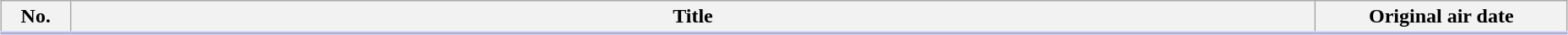<table class="wikitable" style="width:98%; margin:auto; background:#FFF;">
<tr style="border-bottom: 3px solid #CCF">
<th style="width:3em;">No.</th>
<th>Title</th>
<th style="width:12em;">Original air date</th>
</tr>
<tr>
</tr>
</table>
